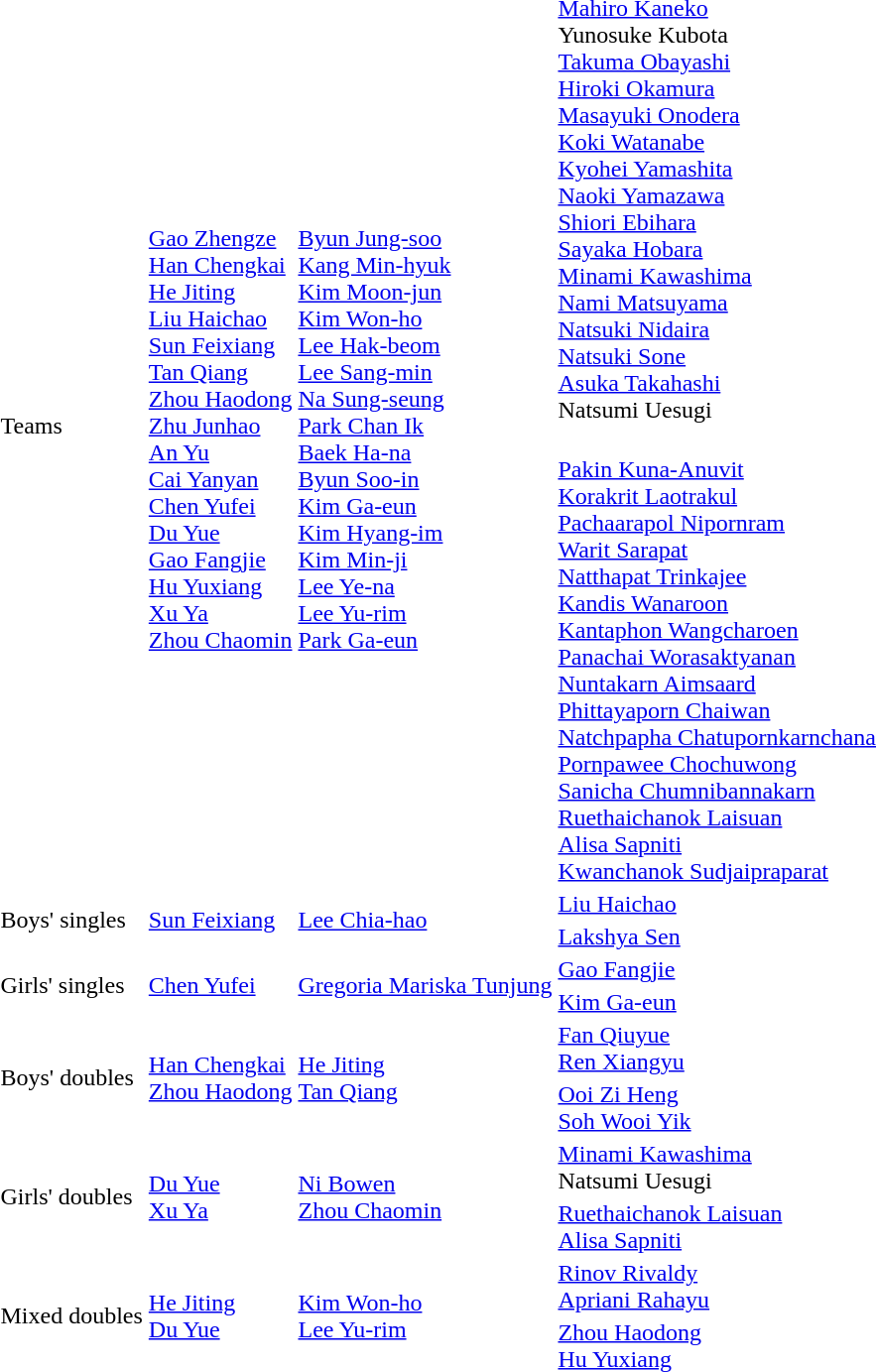<table>
<tr>
<td rowspan=2>Teams<br></td>
<td rowspan=2> <br> <a href='#'>Gao Zhengze</a><br><a href='#'>Han Chengkai</a><br><a href='#'>He Jiting</a><br><a href='#'>Liu Haichao</a><br><a href='#'>Sun Feixiang</a><br><a href='#'>Tan Qiang</a><br><a href='#'>Zhou Haodong</a><br><a href='#'>Zhu Junhao</a><br><a href='#'>An Yu</a><br><a href='#'>Cai Yanyan</a><br><a href='#'>Chen Yufei</a><br><a href='#'>Du Yue</a><br><a href='#'>Gao Fangjie</a><br><a href='#'>Hu Yuxiang</a><br><a href='#'>Xu Ya</a><br><a href='#'>Zhou Chaomin</a></td>
<td rowspan=2> <br> <a href='#'>Byun Jung-soo</a><br><a href='#'>Kang Min-hyuk</a><br><a href='#'>Kim Moon-jun</a><br><a href='#'>Kim Won-ho</a><br><a href='#'>Lee Hak-beom</a><br><a href='#'>Lee Sang-min</a><br><a href='#'>Na Sung-seung</a><br><a href='#'>Park Chan Ik</a><br><a href='#'>Baek Ha-na</a><br><a href='#'>Byun Soo-in</a><br><a href='#'>Kim Ga-eun</a><br><a href='#'>Kim Hyang-im</a><br><a href='#'>Kim Min-ji</a><br><a href='#'>Lee Ye-na</a><br><a href='#'>Lee Yu-rim</a><br><a href='#'>Park Ga-eun</a></td>
<td> <br> <a href='#'>Mahiro Kaneko</a><br>Yunosuke Kubota<br><a href='#'>Takuma Obayashi</a><br><a href='#'>Hiroki Okamura</a><br><a href='#'>Masayuki Onodera</a><br><a href='#'>Koki Watanabe</a><br><a href='#'>Kyohei Yamashita</a><br><a href='#'>Naoki Yamazawa</a><br><a href='#'>Shiori Ebihara</a><br><a href='#'>Sayaka Hobara</a><br><a href='#'>Minami Kawashima</a><br><a href='#'>Nami Matsuyama</a><br><a href='#'>Natsuki Nidaira</a><br><a href='#'>Natsuki Sone</a><br><a href='#'>Asuka Takahashi</a><br>Natsumi Uesugi</td>
</tr>
<tr>
<td> <br> <a href='#'>Pakin Kuna-Anuvit</a><br><a href='#'>Korakrit Laotrakul</a><br><a href='#'>Pachaarapol Nipornram</a><br><a href='#'>Warit Sarapat</a><br><a href='#'>Natthapat Trinkajee</a><br><a href='#'>Kandis Wanaroon</a><br><a href='#'>Kantaphon Wangcharoen</a><br><a href='#'>Panachai Worasaktyanan</a><br><a href='#'>Nuntakarn Aimsaard</a><br><a href='#'>Phittayaporn Chaiwan</a><br><a href='#'>Natchpapha Chatupornkarnchana</a><br><a href='#'>Pornpawee Chochuwong</a><br><a href='#'>Sanicha Chumnibannakarn</a><br><a href='#'>Ruethaichanok Laisuan</a><br><a href='#'>Alisa Sapniti</a><br><a href='#'>Kwanchanok Sudjaipraparat</a></td>
</tr>
<tr>
<td rowspan=2>Boys' singles<br></td>
<td rowspan=2> <a href='#'>Sun Feixiang</a></td>
<td rowspan=2> <a href='#'>Lee Chia-hao</a></td>
<td> <a href='#'>Liu Haichao</a></td>
</tr>
<tr>
<td> <a href='#'>Lakshya Sen</a></td>
</tr>
<tr>
<td rowspan=2>Girls' singles<br></td>
<td rowspan=2> <a href='#'>Chen Yufei</a></td>
<td rowspan=2> <a href='#'>Gregoria Mariska Tunjung</a></td>
<td> <a href='#'>Gao Fangjie</a></td>
</tr>
<tr>
<td> <a href='#'>Kim Ga-eun</a></td>
</tr>
<tr>
<td rowspan=2>Boys' doubles<br></td>
<td rowspan=2> <a href='#'>Han Chengkai</a><br> <a href='#'>Zhou Haodong</a></td>
<td rowspan=2> <a href='#'>He Jiting</a><br> <a href='#'>Tan Qiang</a></td>
<td> <a href='#'>Fan Qiuyue</a><br> <a href='#'>Ren Xiangyu</a></td>
</tr>
<tr>
<td> <a href='#'>Ooi Zi Heng</a><br> <a href='#'>Soh Wooi Yik</a></td>
</tr>
<tr>
<td rowspan=2>Girls' doubles<br></td>
<td rowspan=2> <a href='#'>Du Yue</a><br> <a href='#'>Xu Ya</a></td>
<td rowspan=2> <a href='#'>Ni Bowen</a><br> <a href='#'>Zhou Chaomin</a></td>
<td> <a href='#'>Minami Kawashima</a><br> Natsumi Uesugi</td>
</tr>
<tr>
<td> <a href='#'>Ruethaichanok Laisuan</a><br> <a href='#'>Alisa Sapniti</a></td>
</tr>
<tr>
<td rowspan=2>Mixed doubles<br></td>
<td rowspan=2> <a href='#'>He Jiting</a><br> <a href='#'>Du Yue</a></td>
<td rowspan=2> <a href='#'>Kim Won-ho</a><br> <a href='#'>Lee Yu-rim</a></td>
<td> <a href='#'>Rinov Rivaldy</a><br> <a href='#'>Apriani Rahayu</a></td>
</tr>
<tr>
<td> <a href='#'>Zhou Haodong</a><br> <a href='#'>Hu Yuxiang</a></td>
</tr>
</table>
